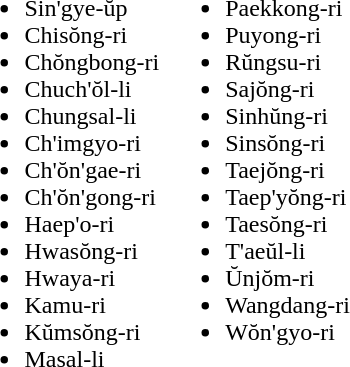<table>
<tr>
<td valign="top"><br><ul><li>Sin'gye-ŭp</li><li>Chisŏng-ri</li><li>Chŏngbong-ri</li><li>Chuch'ŏl-li</li><li>Chungsal-li</li><li>Ch'imgyo-ri</li><li>Ch'ŏn'gae-ri</li><li>Ch'ŏn'gong-ri</li><li>Haep'o-ri</li><li>Hwasŏng-ri</li><li>Hwaya-ri</li><li>Kamu-ri</li><li>Kŭmsŏng-ri</li><li>Masal-li</li></ul></td>
<td valign="top"><br><ul><li>Paekkong-ri</li><li>Puyong-ri</li><li>Rŭngsu-ri</li><li>Sajŏng-ri</li><li>Sinhŭng-ri</li><li>Sinsŏng-ri</li><li>Taejŏng-ri</li><li>Taep'yŏng-ri</li><li>Taesŏng-ri</li><li>T'aeŭl-li</li><li>Ŭnjŏm-ri</li><li>Wangdang-ri</li><li>Wŏn'gyo-ri</li></ul></td>
</tr>
</table>
